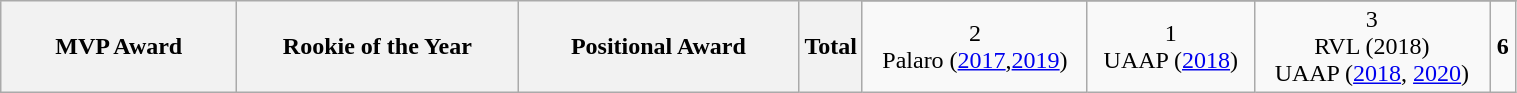<table class="wikitable sortable" style="text-align:center" width="80%">
<tr>
<th style="width:150px;" rowspan="2">MVP Award</th>
<th style="width:180px;" rowspan="2">Rookie of the Year</th>
<th style="width:180px;" rowspan="2">Positional Award</th>
<th style="width:15px;" rowspan="2">Total</th>
</tr>
<tr>
<td>2<br> Palaro (<a href='#'>2017</a>,<a href='#'>2019</a>)</td>
<td>1<br> UAAP (<a href='#'>2018</a>)</td>
<td>3<br>RVL (2018)<br> UAAP (<a href='#'>2018</a>, <a href='#'>2020</a>)</td>
<td><strong>6</strong></td>
</tr>
</table>
